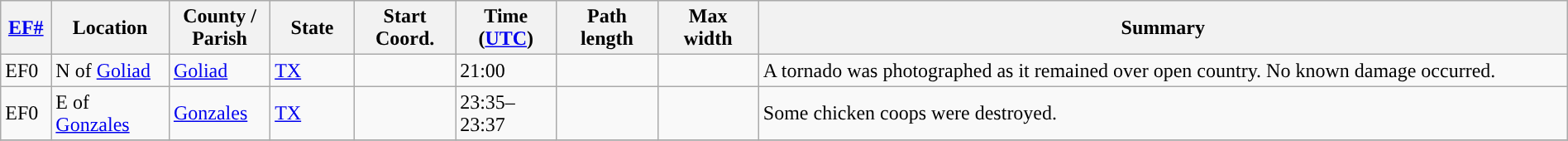<table class="wikitable sortable" style="width:100%;">
<tr>
<th scope="col"  style="width:3%; text-align:center;"><a href='#'>EF#</a></th>
<th scope="col"  style="width:7%; text-align:center;" class="unsortable">Location</th>
<th scope="col"  style="width:6%; text-align:center;" class="unsortable">County / Parish</th>
<th scope="col"  style="width:5%; text-align:center;">State</th>
<th scope="col"  style="width:6%; text-align:center;">Start Coord.</th>
<th scope="col"  style="width:6%; text-align:center;">Time (<a href='#'>UTC</a>)</th>
<th scope="col"  style="width:6%; text-align:center;">Path length</th>
<th scope="col"  style="width:6%; text-align:center;">Max width</th>
<th scope="col" class="unsortable" style="width:48%; text-align:center;">Summary</th>
</tr>
<tr>
<td>EF0</td>
<td>N of <a href='#'>Goliad</a></td>
<td><a href='#'>Goliad</a></td>
<td><a href='#'>TX</a></td>
<td></td>
<td>21:00</td>
<td></td>
<td></td>
<td>A tornado was photographed as it remained over open country. No known damage occurred.</td>
</tr>
<tr>
<td>EF0</td>
<td>E of <a href='#'>Gonzales</a></td>
<td><a href='#'>Gonzales</a></td>
<td><a href='#'>TX</a></td>
<td></td>
<td>23:35–23:37</td>
<td></td>
<td></td>
<td>Some chicken coops were destroyed.</td>
</tr>
<tr>
</tr>
</table>
